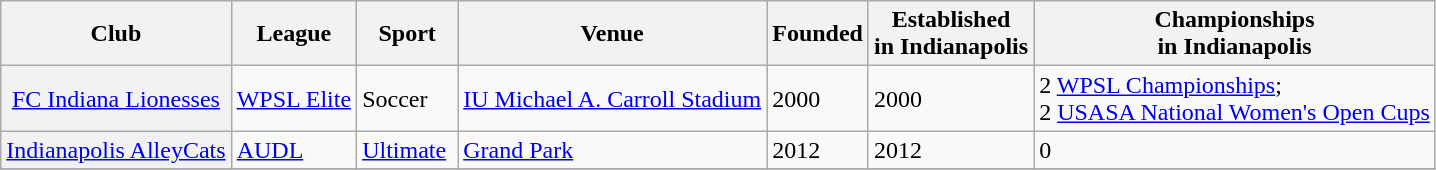<table class="wikitable sortable">
<tr>
<th scope="col">Club</th>
<th scope="col">League</th>
<th style="width:60px;">Sport</th>
<th scope="col">Venue</th>
<th scope="col">Founded</th>
<th scope="col">Established<br>in Indianapolis</th>
<th scope="col">Championships<br>in Indianapolis</th>
</tr>
<tr>
<th scope="row" style="font-weight: normal; text-align: center;"><a href='#'>FC Indiana Lionesses</a></th>
<td><a href='#'>WPSL Elite</a></td>
<td>Soccer</td>
<td><a href='#'>IU Michael A. Carroll Stadium</a></td>
<td>2000</td>
<td>2000</td>
<td>2 <a href='#'>WPSL Championships</a>; <br> 2 <a href='#'>USASA National Women's Open Cups</a></td>
</tr>
<tr>
<th scope="row" style="font-weight: normal; text-align: center;"><a href='#'>Indianapolis AlleyCats</a></th>
<td><a href='#'>AUDL</a></td>
<td><a href='#'>Ultimate</a></td>
<td><a href='#'>Grand Park</a></td>
<td>2012</td>
<td>2012</td>
<td>0</td>
</tr>
<tr>
</tr>
</table>
